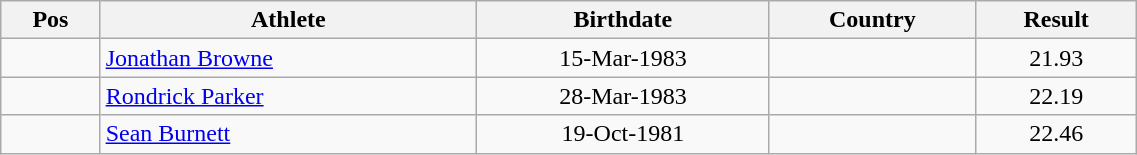<table class="wikitable"  style="text-align:center; width:60%;">
<tr>
<th>Pos</th>
<th>Athlete</th>
<th>Birthdate</th>
<th>Country</th>
<th>Result</th>
</tr>
<tr>
<td align=center></td>
<td align=left><a href='#'>Jonathan Browne</a></td>
<td>15-Mar-1983</td>
<td align=left></td>
<td>21.93</td>
</tr>
<tr>
<td align=center></td>
<td align=left><a href='#'>Rondrick Parker</a></td>
<td>28-Mar-1983</td>
<td align=left></td>
<td>22.19</td>
</tr>
<tr>
<td align=center></td>
<td align=left><a href='#'>Sean Burnett</a></td>
<td>19-Oct-1981</td>
<td align=left></td>
<td>22.46</td>
</tr>
</table>
